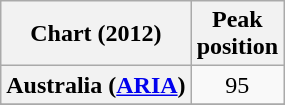<table class="wikitable plainrowheaders sortable" style="text-align:center;">
<tr>
<th scope="col">Chart (2012)</th>
<th scope="col">Peak<br>position</th>
</tr>
<tr>
<th scope="row">Australia (<a href='#'>ARIA</a>)</th>
<td style="text-align:center;">95</td>
</tr>
<tr>
</tr>
<tr>
</tr>
<tr>
</tr>
<tr>
</tr>
</table>
